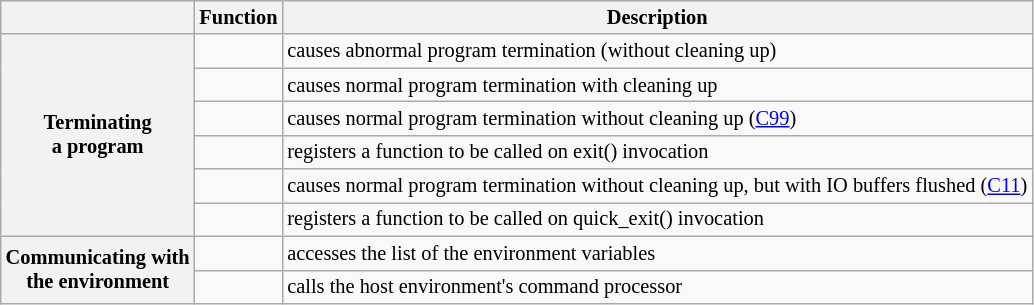<table class="wikitable" style="font-size:0.85em">
<tr>
<th></th>
<th>Function</th>
<th>Description</th>
</tr>
<tr>
<th rowspan=6>Terminating <br>a program</th>
<td><code></code></td>
<td>causes abnormal program termination (without cleaning up)</td>
</tr>
<tr>
<td><code></code></td>
<td>causes normal program termination with cleaning up</td>
</tr>
<tr>
<td><code></code></td>
<td>causes normal program termination without cleaning up (<a href='#'>C99</a>)</td>
</tr>
<tr>
<td><code></code></td>
<td>registers a function to be called on exit() invocation</td>
</tr>
<tr>
<td><code></code></td>
<td>causes normal program termination without cleaning up, but with IO buffers flushed (<a href='#'>C11</a>)</td>
</tr>
<tr>
<td><code></code></td>
<td>registers a function to be called on quick_exit() invocation</td>
</tr>
<tr>
<th rowspan=2>Communicating with<br>the environment</th>
<td><code></code></td>
<td>accesses the list of the environment variables</td>
</tr>
<tr>
<td><code></code></td>
<td>calls the host environment's command processor</td>
</tr>
</table>
